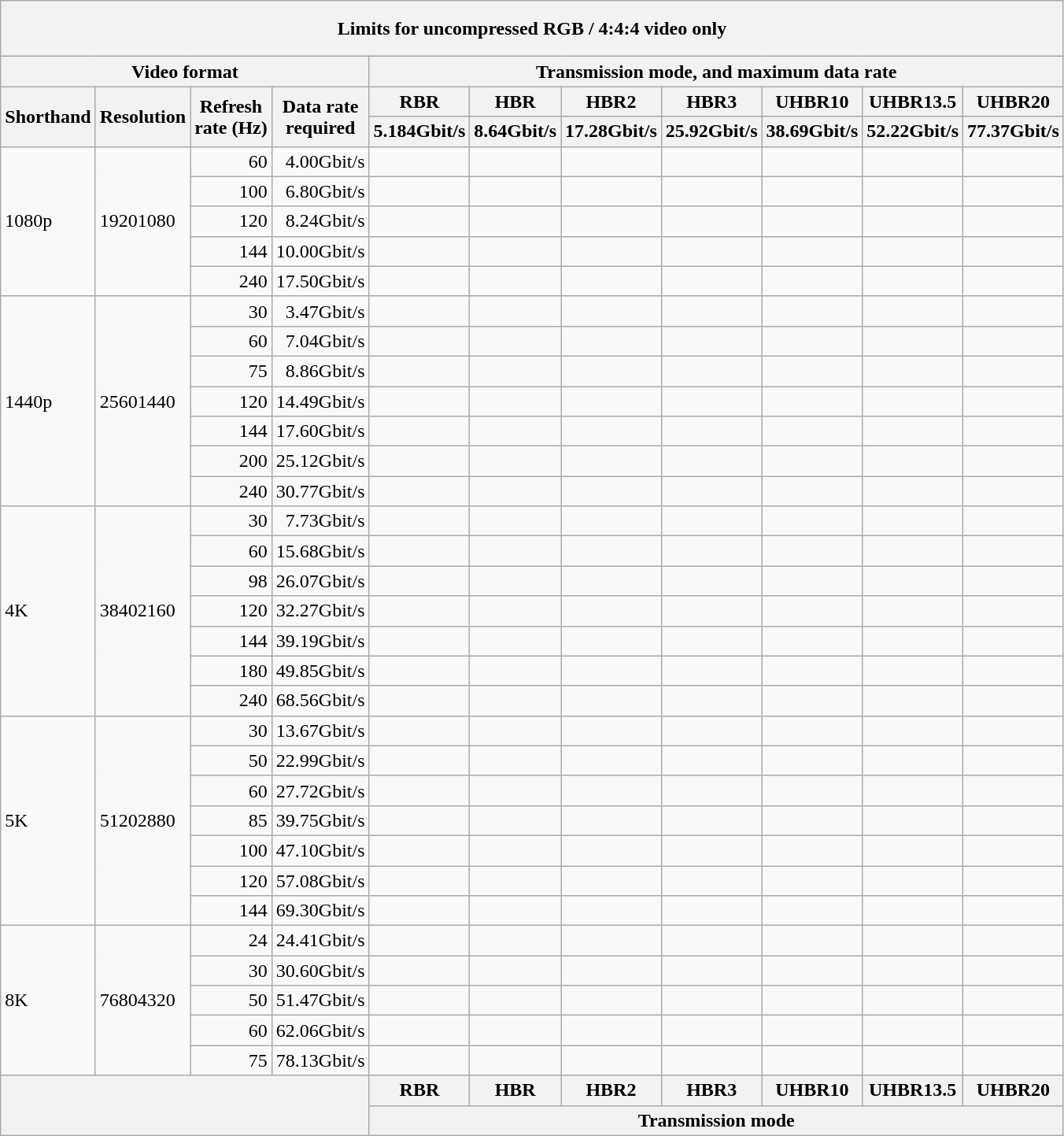<table class="wikitable mw-collapsible">
<tr>
<th colspan=11 style="height:2.5em;">Limits for uncompressed RGB /  4:4:4 video only</th>
</tr>
<tr>
<th colspan=4>Video format</th>
<th colspan=7>Transmission mode, and maximum data rate</th>
</tr>
<tr>
<th rowspan=2>Shorthand</th>
<th rowspan=2>Resolution</th>
<th rowspan=2>Refresh<br>rate (Hz)</th>
<th rowspan=2>Data rate<br>required</th>
<th>RBR</th>
<th>HBR</th>
<th>HBR2</th>
<th>HBR3</th>
<th>UHBR10</th>
<th>UHBR13.5</th>
<th>UHBR20</th>
</tr>
<tr>
<th>5.184Gbit/s</th>
<th>8.64Gbit/s</th>
<th>17.28Gbit/s</th>
<th>25.92Gbit/s</th>
<th>38.69Gbit/s</th>
<th>52.22Gbit/s</th>
<th>77.37Gbit/s</th>
</tr>
<tr>
<td rowspan="5">1080p</td>
<td rowspan="5">19201080</td>
<td align="right">60</td>
<td align="right">4.00Gbit/s</td>
<td></td>
<td></td>
<td></td>
<td></td>
<td></td>
<td></td>
<td></td>
</tr>
<tr>
<td align="right">100</td>
<td align="right">6.80Gbit/s</td>
<td></td>
<td></td>
<td></td>
<td></td>
<td></td>
<td></td>
<td></td>
</tr>
<tr>
<td align="right">120</td>
<td align="right">8.24Gbit/s</td>
<td></td>
<td></td>
<td></td>
<td></td>
<td></td>
<td></td>
<td></td>
</tr>
<tr>
<td align="right">144</td>
<td align="right">10.00Gbit/s</td>
<td></td>
<td></td>
<td></td>
<td></td>
<td></td>
<td></td>
<td></td>
</tr>
<tr>
<td align="right">240</td>
<td align="right">17.50Gbit/s</td>
<td></td>
<td></td>
<td></td>
<td></td>
<td></td>
<td></td>
<td></td>
</tr>
<tr>
<td rowspan="7">1440p</td>
<td rowspan="7">25601440</td>
<td align="right">30</td>
<td align="right">3.47Gbit/s</td>
<td></td>
<td></td>
<td></td>
<td></td>
<td></td>
<td></td>
<td></td>
</tr>
<tr>
<td align="right">60</td>
<td align="right">7.04Gbit/s</td>
<td></td>
<td></td>
<td></td>
<td></td>
<td></td>
<td></td>
<td></td>
</tr>
<tr>
<td align="right">75</td>
<td align="right">8.86Gbit/s</td>
<td></td>
<td></td>
<td></td>
<td></td>
<td></td>
<td></td>
<td></td>
</tr>
<tr>
<td align="right">120</td>
<td align="right">14.49Gbit/s</td>
<td></td>
<td></td>
<td></td>
<td></td>
<td></td>
<td></td>
<td></td>
</tr>
<tr>
<td align="right">144</td>
<td align="right">17.60Gbit/s</td>
<td></td>
<td></td>
<td></td>
<td></td>
<td></td>
<td></td>
<td></td>
</tr>
<tr>
<td align="right">200</td>
<td align="right">25.12Gbit/s</td>
<td></td>
<td></td>
<td></td>
<td></td>
<td></td>
<td></td>
<td></td>
</tr>
<tr>
<td align="right">240</td>
<td align="right">30.77Gbit/s</td>
<td></td>
<td></td>
<td></td>
<td></td>
<td></td>
<td></td>
<td></td>
</tr>
<tr>
<td rowspan="7">4K</td>
<td rowspan="7">38402160</td>
<td align="right">30</td>
<td align="right">7.73Gbit/s</td>
<td></td>
<td></td>
<td></td>
<td></td>
<td></td>
<td></td>
<td></td>
</tr>
<tr>
<td align="right">60</td>
<td align="right">15.68Gbit/s</td>
<td></td>
<td></td>
<td></td>
<td></td>
<td></td>
<td></td>
<td></td>
</tr>
<tr>
<td align="right">98</td>
<td align="right">26.07Gbit/s</td>
<td></td>
<td></td>
<td></td>
<td></td>
<td></td>
<td></td>
<td></td>
</tr>
<tr>
<td align="right">120</td>
<td align="right">32.27Gbit/s</td>
<td></td>
<td></td>
<td></td>
<td></td>
<td></td>
<td></td>
<td></td>
</tr>
<tr>
<td align="right">144</td>
<td align="right">39.19Gbit/s</td>
<td></td>
<td></td>
<td></td>
<td></td>
<td></td>
<td></td>
<td></td>
</tr>
<tr>
<td align="right">180</td>
<td align="right">49.85Gbit/s</td>
<td></td>
<td></td>
<td></td>
<td></td>
<td></td>
<td></td>
<td></td>
</tr>
<tr>
<td align="right">240</td>
<td align="right">68.56Gbit/s</td>
<td></td>
<td></td>
<td></td>
<td></td>
<td></td>
<td></td>
<td></td>
</tr>
<tr>
<td rowspan="7">5K</td>
<td rowspan="7">51202880</td>
<td align="right">30</td>
<td align="right">13.67Gbit/s</td>
<td></td>
<td></td>
<td></td>
<td></td>
<td></td>
<td></td>
<td></td>
</tr>
<tr>
<td align="right">50</td>
<td align="right">22.99Gbit/s</td>
<td></td>
<td></td>
<td></td>
<td></td>
<td></td>
<td></td>
<td></td>
</tr>
<tr>
<td align="right">60</td>
<td align="right">27.72Gbit/s</td>
<td></td>
<td></td>
<td></td>
<td></td>
<td></td>
<td></td>
<td></td>
</tr>
<tr>
<td align="right">85</td>
<td align="right">39.75Gbit/s</td>
<td></td>
<td></td>
<td></td>
<td></td>
<td></td>
<td></td>
<td></td>
</tr>
<tr>
<td align="right">100</td>
<td align="right">47.10Gbit/s</td>
<td></td>
<td></td>
<td></td>
<td></td>
<td></td>
<td></td>
<td></td>
</tr>
<tr>
<td align="right">120</td>
<td align="right">57.08Gbit/s</td>
<td></td>
<td></td>
<td></td>
<td></td>
<td></td>
<td></td>
<td></td>
</tr>
<tr>
<td align="right">144</td>
<td align="right">69.30Gbit/s</td>
<td></td>
<td></td>
<td></td>
<td></td>
<td></td>
<td></td>
<td></td>
</tr>
<tr>
<td rowspan="5">8K</td>
<td rowspan="5">76804320</td>
<td align="right">24</td>
<td align="right">24.41Gbit/s</td>
<td></td>
<td></td>
<td></td>
<td></td>
<td></td>
<td></td>
<td></td>
</tr>
<tr>
<td align="right">30</td>
<td align="right">30.60Gbit/s</td>
<td></td>
<td></td>
<td></td>
<td></td>
<td></td>
<td></td>
<td></td>
</tr>
<tr>
<td align="right">50</td>
<td align="right">51.47Gbit/s</td>
<td></td>
<td></td>
<td></td>
<td></td>
<td></td>
<td></td>
<td></td>
</tr>
<tr>
<td align="right">60</td>
<td align="right">62.06Gbit/s</td>
<td></td>
<td></td>
<td></td>
<td></td>
<td></td>
<td></td>
<td></td>
</tr>
<tr>
<td align="right">75</td>
<td align="right">78.13Gbit/s</td>
<td></td>
<td></td>
<td></td>
<td></td>
<td></td>
<td></td>
<td></td>
</tr>
<tr>
<th rowspan=2 colspan=4></th>
<th>RBR</th>
<th>HBR</th>
<th>HBR2</th>
<th>HBR3</th>
<th>UHBR10</th>
<th>UHBR13.5</th>
<th>UHBR20</th>
</tr>
<tr>
<th colspan=7>Transmission mode</th>
</tr>
</table>
